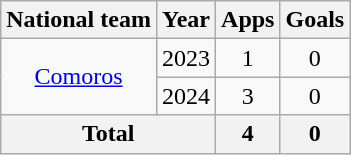<table class="wikitable" style="text-align:center">
<tr>
<th>National team</th>
<th>Year</th>
<th>Apps</th>
<th>Goals</th>
</tr>
<tr>
<td rowspan="2"><a href='#'>Comoros</a></td>
<td>2023</td>
<td>1</td>
<td>0</td>
</tr>
<tr>
<td>2024</td>
<td>3</td>
<td>0</td>
</tr>
<tr>
<th colspan="2">Total</th>
<th>4</th>
<th>0</th>
</tr>
</table>
